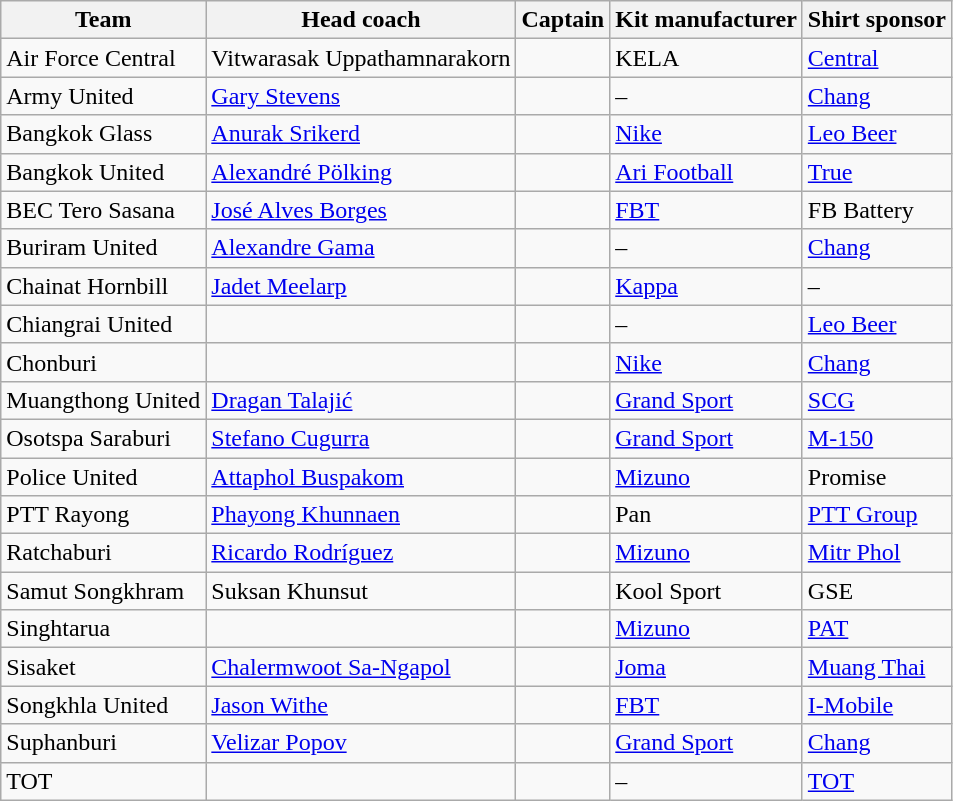<table class="wikitable sortable" style="text-align: left;">
<tr>
<th>Team</th>
<th>Head coach</th>
<th>Captain</th>
<th>Kit manufacturer</th>
<th>Shirt sponsor</th>
</tr>
<tr>
<td>Air Force Central</td>
<td> Vitwarasak Uppathamnarakorn</td>
<td> </td>
<td>KELA</td>
<td><a href='#'>Central</a></td>
</tr>
<tr>
<td>Army United</td>
<td> <a href='#'>Gary Stevens</a></td>
<td> </td>
<td>–</td>
<td><a href='#'>Chang</a></td>
</tr>
<tr>
<td>Bangkok Glass</td>
<td> <a href='#'>Anurak Srikerd</a></td>
<td> </td>
<td><a href='#'>Nike</a></td>
<td><a href='#'>Leo Beer</a></td>
</tr>
<tr>
<td>Bangkok United</td>
<td> <a href='#'>Alexandré Pölking</a></td>
<td> </td>
<td><a href='#'>Ari Football</a></td>
<td><a href='#'>True</a></td>
</tr>
<tr>
<td>BEC Tero Sasana</td>
<td> <a href='#'>José Alves Borges</a></td>
<td> </td>
<td><a href='#'>FBT</a></td>
<td>FB Battery</td>
</tr>
<tr>
<td>Buriram United</td>
<td> <a href='#'>Alexandre Gama</a></td>
<td> </td>
<td>–</td>
<td><a href='#'>Chang</a></td>
</tr>
<tr>
<td>Chainat Hornbill</td>
<td> <a href='#'>Jadet Meelarp</a></td>
<td> </td>
<td><a href='#'>Kappa</a></td>
<td>–</td>
</tr>
<tr>
<td>Chiangrai United</td>
<td> </td>
<td> </td>
<td>–</td>
<td><a href='#'>Leo Beer</a></td>
</tr>
<tr deffo>
<td>Chonburi</td>
<td> </td>
<td> </td>
<td><a href='#'>Nike</a></td>
<td><a href='#'>Chang</a></td>
</tr>
<tr>
<td>Muangthong United</td>
<td> <a href='#'>Dragan Talajić</a></td>
<td> </td>
<td><a href='#'>Grand Sport</a></td>
<td><a href='#'>SCG</a></td>
</tr>
<tr>
<td>Osotspa Saraburi</td>
<td> <a href='#'>Stefano Cugurra</a></td>
<td> </td>
<td><a href='#'>Grand Sport</a></td>
<td><a href='#'>M-150</a></td>
</tr>
<tr>
<td>Police United</td>
<td> <a href='#'>Attaphol Buspakom</a></td>
<td> </td>
<td><a href='#'>Mizuno</a></td>
<td>Promise</td>
</tr>
<tr>
<td>PTT Rayong</td>
<td> <a href='#'>Phayong Khunnaen</a></td>
<td> </td>
<td>Pan</td>
<td><a href='#'>PTT Group</a></td>
</tr>
<tr>
<td>Ratchaburi</td>
<td> <a href='#'>Ricardo Rodríguez</a></td>
<td> </td>
<td><a href='#'>Mizuno</a></td>
<td><a href='#'>Mitr Phol</a></td>
</tr>
<tr>
<td>Samut Songkhram</td>
<td> Suksan Khunsut</td>
<td> </td>
<td>Kool Sport</td>
<td>GSE</td>
</tr>
<tr>
<td>Singhtarua</td>
<td> </td>
<td> </td>
<td><a href='#'>Mizuno</a></td>
<td><a href='#'>PAT</a></td>
</tr>
<tr>
<td>Sisaket</td>
<td> <a href='#'>Chalermwoot Sa-Ngapol</a></td>
<td> </td>
<td><a href='#'>Joma</a></td>
<td><a href='#'>Muang Thai</a></td>
</tr>
<tr>
<td>Songkhla United</td>
<td> <a href='#'>Jason Withe</a></td>
<td> </td>
<td><a href='#'>FBT</a></td>
<td><a href='#'>I-Mobile</a></td>
</tr>
<tr>
<td>Suphanburi</td>
<td> <a href='#'>Velizar Popov</a></td>
<td> </td>
<td><a href='#'>Grand Sport</a></td>
<td><a href='#'>Chang</a></td>
</tr>
<tr>
<td>TOT</td>
<td> </td>
<td> </td>
<td>–</td>
<td><a href='#'>TOT</a></td>
</tr>
</table>
